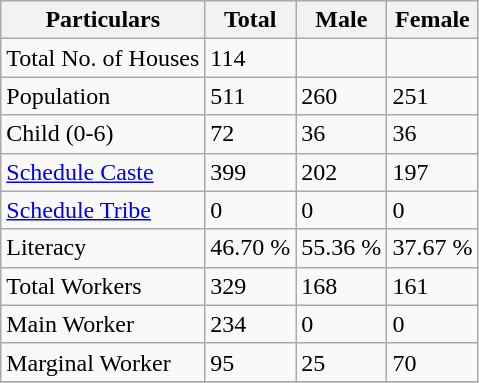<table class="wikitable sortable">
<tr>
<th>Particulars</th>
<th>Total</th>
<th>Male</th>
<th>Female</th>
</tr>
<tr>
<td>Total No. of Houses</td>
<td>114</td>
<td></td>
<td></td>
</tr>
<tr>
<td>Population</td>
<td>511</td>
<td>260</td>
<td>251</td>
</tr>
<tr>
<td>Child (0-6)</td>
<td>72</td>
<td>36</td>
<td>36</td>
</tr>
<tr>
<td><a href='#'>Schedule Caste</a></td>
<td>399</td>
<td>202</td>
<td>197</td>
</tr>
<tr>
<td><a href='#'>Schedule Tribe</a></td>
<td>0</td>
<td>0</td>
<td>0</td>
</tr>
<tr>
<td>Literacy</td>
<td>46.70    %</td>
<td>55.36   %</td>
<td>37.67  %</td>
</tr>
<tr>
<td>Total Workers</td>
<td>329</td>
<td>168</td>
<td>161</td>
</tr>
<tr>
<td>Main Worker</td>
<td>234</td>
<td>0</td>
<td>0</td>
</tr>
<tr>
<td>Marginal Worker</td>
<td>95</td>
<td>25</td>
<td>70</td>
</tr>
<tr>
</tr>
</table>
